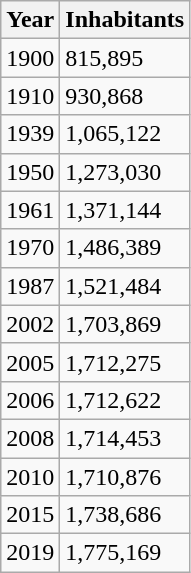<table class="wikitable">
<tr>
<th>Year</th>
<th>Inhabitants</th>
</tr>
<tr>
<td>1900</td>
<td>815,895</td>
</tr>
<tr>
<td>1910</td>
<td>930,868</td>
</tr>
<tr>
<td>1939</td>
<td>1,065,122</td>
</tr>
<tr>
<td>1950</td>
<td>1,273,030</td>
</tr>
<tr>
<td>1961</td>
<td>1,371,144</td>
</tr>
<tr>
<td>1970</td>
<td>1,486,389</td>
</tr>
<tr>
<td>1987</td>
<td>1,521,484</td>
</tr>
<tr>
<td>2002</td>
<td>1,703,869</td>
</tr>
<tr>
<td>2005</td>
<td>1,712,275</td>
</tr>
<tr>
<td>2006</td>
<td>1,712,622</td>
</tr>
<tr>
<td>2008</td>
<td>1,714,453</td>
</tr>
<tr>
<td>2010</td>
<td>1,710,876</td>
</tr>
<tr>
<td>2015</td>
<td>1,738,686</td>
</tr>
<tr>
<td>2019</td>
<td>1,775,169</td>
</tr>
</table>
